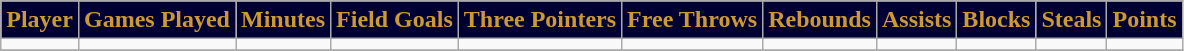<table class="wikitable" style="text-align:center">
<tr>
<th style="background:#000033;color:#CC9933;">Player</th>
<th style="background:#000033;color:#CC9933;">Games Played</th>
<th style="background:#000033;color:#CC9933;">Minutes</th>
<th style="background:#000033;color:#CC9933;">Field Goals</th>
<th style="background:#000033;color:#CC9933;">Three Pointers</th>
<th style="background:#000033;color:#CC9933;">Free Throws</th>
<th style="background:#000033;color:#CC9933;">Rebounds</th>
<th style="background:#000033;color:#CC9933;">Assists</th>
<th style="background:#000033;color:#CC9933;">Blocks</th>
<th style="background:#000033;color:#CC9933;">Steals</th>
<th style="background:#000033;color:#CC9933;">Points</th>
</tr>
<tr>
<td></td>
<td></td>
<td></td>
<td></td>
<td></td>
<td></td>
<td></td>
<td></td>
<td></td>
<td></td>
<td></td>
</tr>
<tr>
</tr>
</table>
